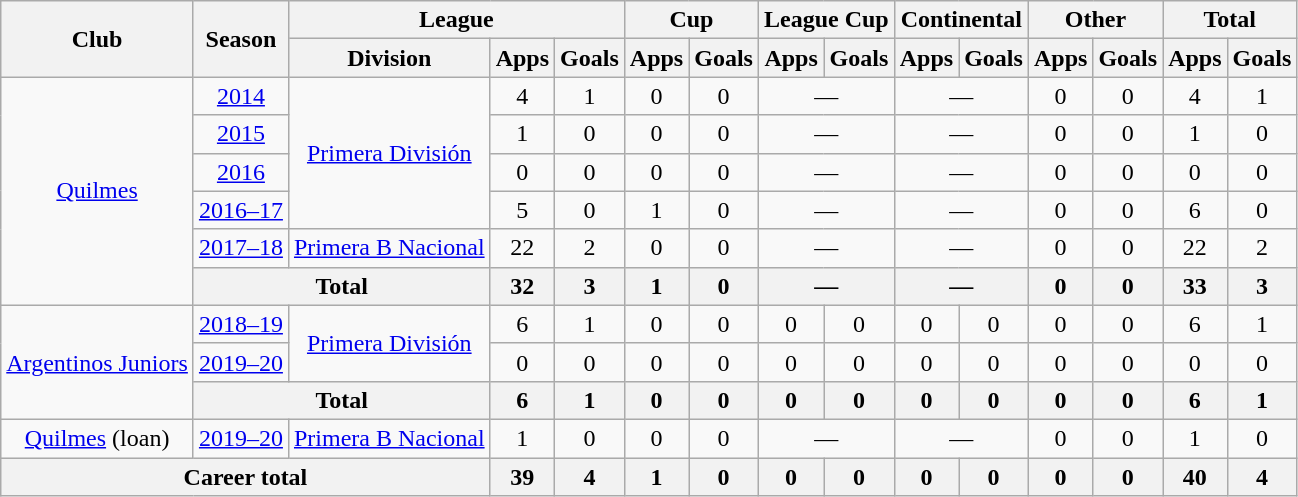<table class="wikitable" style="text-align:center">
<tr>
<th rowspan="2">Club</th>
<th rowspan="2">Season</th>
<th colspan="3">League</th>
<th colspan="2">Cup</th>
<th colspan="2">League Cup</th>
<th colspan="2">Continental</th>
<th colspan="2">Other</th>
<th colspan="2">Total</th>
</tr>
<tr>
<th>Division</th>
<th>Apps</th>
<th>Goals</th>
<th>Apps</th>
<th>Goals</th>
<th>Apps</th>
<th>Goals</th>
<th>Apps</th>
<th>Goals</th>
<th>Apps</th>
<th>Goals</th>
<th>Apps</th>
<th>Goals</th>
</tr>
<tr>
<td rowspan="6"><a href='#'>Quilmes</a></td>
<td><a href='#'>2014</a></td>
<td rowspan="4"><a href='#'>Primera División</a></td>
<td>4</td>
<td>1</td>
<td>0</td>
<td>0</td>
<td colspan="2">—</td>
<td colspan="2">—</td>
<td>0</td>
<td>0</td>
<td>4</td>
<td>1</td>
</tr>
<tr>
<td><a href='#'>2015</a></td>
<td>1</td>
<td>0</td>
<td>0</td>
<td>0</td>
<td colspan="2">—</td>
<td colspan="2">—</td>
<td>0</td>
<td>0</td>
<td>1</td>
<td>0</td>
</tr>
<tr>
<td><a href='#'>2016</a></td>
<td>0</td>
<td>0</td>
<td>0</td>
<td>0</td>
<td colspan="2">—</td>
<td colspan="2">—</td>
<td>0</td>
<td>0</td>
<td>0</td>
<td>0</td>
</tr>
<tr>
<td><a href='#'>2016–17</a></td>
<td>5</td>
<td>0</td>
<td>1</td>
<td>0</td>
<td colspan="2">—</td>
<td colspan="2">—</td>
<td>0</td>
<td>0</td>
<td>6</td>
<td>0</td>
</tr>
<tr>
<td><a href='#'>2017–18</a></td>
<td rowspan="1"><a href='#'>Primera B Nacional</a></td>
<td>22</td>
<td>2</td>
<td>0</td>
<td>0</td>
<td colspan="2">—</td>
<td colspan="2">—</td>
<td>0</td>
<td>0</td>
<td>22</td>
<td>2</td>
</tr>
<tr>
<th colspan="2">Total</th>
<th>32</th>
<th>3</th>
<th>1</th>
<th>0</th>
<th colspan="2">—</th>
<th colspan="2">—</th>
<th>0</th>
<th>0</th>
<th>33</th>
<th>3</th>
</tr>
<tr>
<td rowspan="3"><a href='#'>Argentinos Juniors</a></td>
<td><a href='#'>2018–19</a></td>
<td rowspan="2"><a href='#'>Primera División</a></td>
<td>6</td>
<td>1</td>
<td>0</td>
<td>0</td>
<td>0</td>
<td>0</td>
<td>0</td>
<td>0</td>
<td>0</td>
<td>0</td>
<td>6</td>
<td>1</td>
</tr>
<tr>
<td><a href='#'>2019–20</a></td>
<td>0</td>
<td>0</td>
<td>0</td>
<td>0</td>
<td>0</td>
<td>0</td>
<td>0</td>
<td>0</td>
<td>0</td>
<td>0</td>
<td>0</td>
<td>0</td>
</tr>
<tr>
<th colspan="2">Total</th>
<th>6</th>
<th>1</th>
<th>0</th>
<th>0</th>
<th>0</th>
<th>0</th>
<th>0</th>
<th>0</th>
<th>0</th>
<th>0</th>
<th>6</th>
<th>1</th>
</tr>
<tr>
<td rowspan="1"><a href='#'>Quilmes</a> (loan)</td>
<td><a href='#'>2019–20</a></td>
<td rowspan="1"><a href='#'>Primera B Nacional</a></td>
<td>1</td>
<td>0</td>
<td>0</td>
<td>0</td>
<td colspan="2">—</td>
<td colspan="2">—</td>
<td>0</td>
<td>0</td>
<td>1</td>
<td>0</td>
</tr>
<tr>
<th colspan="3">Career total</th>
<th>39</th>
<th>4</th>
<th>1</th>
<th>0</th>
<th>0</th>
<th>0</th>
<th>0</th>
<th>0</th>
<th>0</th>
<th>0</th>
<th>40</th>
<th>4</th>
</tr>
</table>
